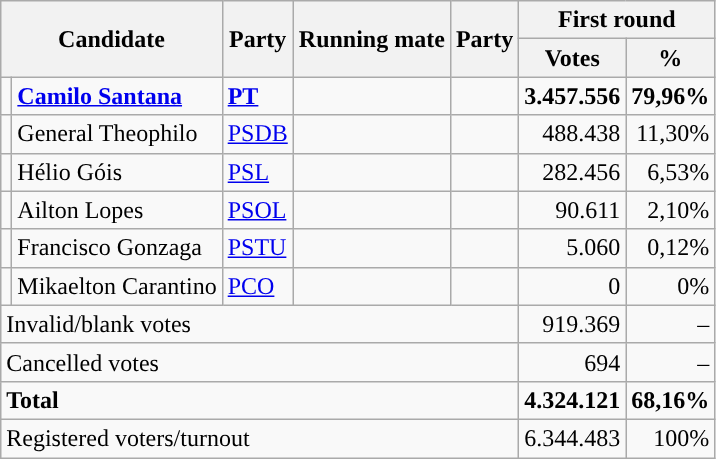<table class="wikitable" style="text-align:right">
<tr>
<th colspan="2" rowspan="2">Candidate</th>
<th rowspan="2">Party</th>
<th rowspan="2">Running mate</th>
<th rowspan="2">Party</th>
<th colspan="2">First round</th>
</tr>
<tr>
<th>Votes</th>
<th>%</th>
</tr>
<tr>
<td></td>
<td align="left"><strong><a href='#'>Camilo Santana</a></strong></td>
<td align="left"><a href='#'><strong>PT</strong></a></td>
<td align="left"><strong></strong></td>
<td align="left"><strong></strong></td>
<td><strong>3.457.556</strong></td>
<td><strong>79,96%</strong></td>
</tr>
<tr>
<td></td>
<td align="left">General Theophilo</td>
<td align="left"><a href='#'>PSDB</a></td>
<td align="left"></td>
<td align="left"></td>
<td>488.438</td>
<td>11,30%</td>
</tr>
<tr>
<td></td>
<td align="left">Hélio Góis</td>
<td align="left"><a href='#'>PSL</a></td>
<td align="left"></td>
<td align="left"></td>
<td>282.456</td>
<td>6,53%</td>
</tr>
<tr>
<td></td>
<td align="left">Ailton Lopes</td>
<td align="left"><a href='#'>PSOL</a></td>
<td align="left"></td>
<td align="left"></td>
<td>90.611</td>
<td>2,10%</td>
</tr>
<tr>
<td></td>
<td align="left">Francisco Gonzaga</td>
<td align="left"><a href='#'>PSTU</a></td>
<td align="left"></td>
<td align="left"></td>
<td>5.060</td>
<td>0,12%</td>
</tr>
<tr>
<td></td>
<td align="left">Mikaelton Carantino</td>
<td align="left"><a href='#'>PCO</a></td>
<td align="left"></td>
<td align="left"></td>
<td>0</td>
<td>0%</td>
</tr>
<tr>
<td colspan="5" align="left">Invalid/blank votes</td>
<td>919.369</td>
<td>–</td>
</tr>
<tr>
<td colspan="5" align="left">Cancelled votes</td>
<td>694</td>
<td>–</td>
</tr>
<tr>
<td colspan="5" align="left"><strong>Total</strong></td>
<td><strong>4.324.121</strong></td>
<td><strong>68,16%</strong></td>
</tr>
<tr>
<td colspan="5" align="left">Registered voters/turnout</td>
<td>6.344.483</td>
<td>100%</td>
</tr>
</table>
